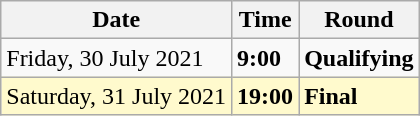<table class="wikitable">
<tr>
<th>Date</th>
<th>Time</th>
<th>Round</th>
</tr>
<tr>
<td>Friday, 30 July 2021</td>
<td><strong>9:00</strong></td>
<td><strong>Qualifying</strong></td>
</tr>
<tr style=background:lemonchiffon>
<td>Saturday, 31 July 2021</td>
<td><strong>19:00</strong></td>
<td><strong>Final</strong></td>
</tr>
</table>
